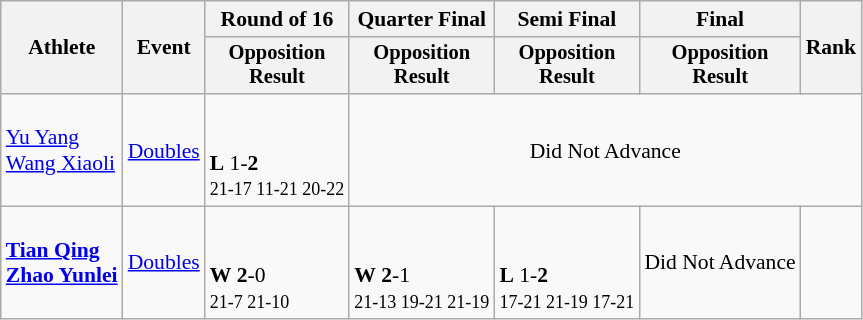<table class="wikitable" style="font-size:90%">
<tr>
<th rowspan=2>Athlete</th>
<th rowspan=2>Event</th>
<th>Round of 16</th>
<th>Quarter Final</th>
<th>Semi Final</th>
<th>Final</th>
<th rowspan=2>Rank</th>
</tr>
<tr style="font-size:95%">
<th>Opposition<br>Result</th>
<th>Opposition<br>Result</th>
<th>Opposition<br>Result</th>
<th>Opposition<br>Result</th>
</tr>
<tr>
<td><a href='#'>Yu Yang</a><br><a href='#'>Wang Xiaoli</a></td>
<td><a href='#'>Doubles</a></td>
<td><br><br><strong>L</strong> 1-<strong>2</strong><br><small>21-17 11-21 20-22</small></td>
<td colspan="4" style="text-align:center;">Did Not Advance</td>
</tr>
<tr>
<td><strong><a href='#'>Tian Qing</a><br><a href='#'>Zhao Yunlei</a></strong></td>
<td><a href='#'>Doubles</a></td>
<td><br><br><strong>W</strong> <strong>2</strong>-0<br><small>21-7 21-10</small></td>
<td><br><br><strong>W</strong> <strong>2</strong>-1<br><small>21-13 19-21 21-19</small></td>
<td><br><br><strong>L</strong> 1-<strong>2</strong><br><small>17-21 21-19 17-21</small></td>
<td style="text-align:center;">Did Not Advance</td>
<td align=center></td>
</tr>
</table>
